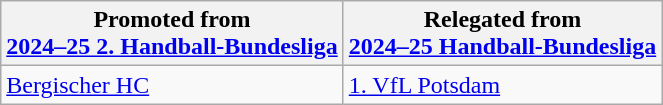<table class="wikitable">
<tr>
<th>Promoted from<br><a href='#'>2024–25 2. Handball-Bundesliga</a></th>
<th>Relegated from<br><a href='#'>2024–25 Handball-Bundesliga</a></th>
</tr>
<tr>
<td><a href='#'>Bergischer HC</a></td>
<td><a href='#'>1. VfL Potsdam</a></td>
</tr>
</table>
